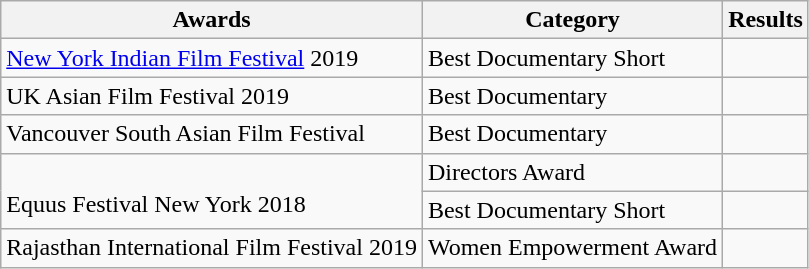<table class="wikitable">
<tr>
<th>Awards</th>
<th>Category</th>
<th>Results</th>
</tr>
<tr>
<td><a href='#'>New York Indian Film Festival</a> 2019</td>
<td>Best Documentary Short</td>
<td></td>
</tr>
<tr>
<td>UK Asian Film Festival 2019</td>
<td>Best Documentary</td>
<td></td>
</tr>
<tr>
<td>Vancouver South Asian Film Festival</td>
<td>Best Documentary</td>
<td></td>
</tr>
<tr>
<td rowspan="2"><br>Equus Festival New York 2018</td>
<td>Directors Award</td>
<td></td>
</tr>
<tr>
<td>Best Documentary Short</td>
<td></td>
</tr>
<tr>
<td>Rajasthan International Film Festival 2019</td>
<td>Women Empowerment Award</td>
<td></td>
</tr>
</table>
